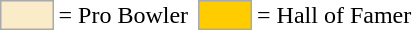<table>
<tr>
<td style="background-color:#faecc8; border:1px solid #aaaaaa; width:2em;"></td>
<td>= Pro Bowler </td>
<td></td>
<td style="background-color:#FFCC00; border:1px solid #aaaaaa; width:2em;"></td>
<td>= Hall of Famer</td>
</tr>
</table>
